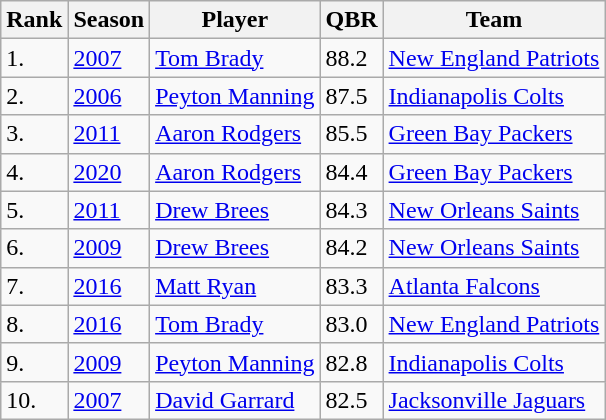<table class="wikitable sortable" style=width="70%">
<tr>
<th>Rank</th>
<th>Season</th>
<th>Player</th>
<th data-sort-type="number">QBR</th>
<th>Team</th>
</tr>
<tr>
<td>1.</td>
<td><a href='#'>2007</a></td>
<td><a href='#'>Tom Brady</a></td>
<td>88.2</td>
<td><a href='#'>New England Patriots</a></td>
</tr>
<tr>
<td>2.</td>
<td><a href='#'>2006</a></td>
<td><a href='#'>Peyton Manning</a></td>
<td>87.5</td>
<td><a href='#'>Indianapolis Colts</a></td>
</tr>
<tr>
<td>3.</td>
<td><a href='#'>2011</a></td>
<td><a href='#'>Aaron Rodgers</a></td>
<td>85.5</td>
<td><a href='#'>Green Bay Packers</a></td>
</tr>
<tr>
<td>4.</td>
<td><a href='#'>2020</a></td>
<td><a href='#'>Aaron Rodgers</a></td>
<td>84.4</td>
<td><a href='#'>Green Bay Packers</a></td>
</tr>
<tr>
<td>5.</td>
<td><a href='#'>2011</a></td>
<td><a href='#'>Drew Brees</a></td>
<td>84.3</td>
<td><a href='#'>New Orleans Saints</a></td>
</tr>
<tr>
<td>6.</td>
<td><a href='#'>2009</a></td>
<td><a href='#'>Drew Brees</a></td>
<td>84.2</td>
<td><a href='#'>New Orleans Saints</a></td>
</tr>
<tr>
<td>7.</td>
<td><a href='#'>2016</a></td>
<td><a href='#'>Matt Ryan</a></td>
<td>83.3</td>
<td><a href='#'>Atlanta Falcons</a></td>
</tr>
<tr>
<td>8.</td>
<td><a href='#'>2016</a></td>
<td><a href='#'>Tom Brady</a></td>
<td>83.0</td>
<td><a href='#'>New England Patriots</a></td>
</tr>
<tr>
<td>9.</td>
<td><a href='#'>2009</a></td>
<td><a href='#'>Peyton Manning</a></td>
<td>82.8</td>
<td><a href='#'>Indianapolis Colts</a></td>
</tr>
<tr>
<td>10.</td>
<td><a href='#'>2007</a></td>
<td><a href='#'>David Garrard</a></td>
<td>82.5</td>
<td><a href='#'>Jacksonville Jaguars</a></td>
</tr>
</table>
